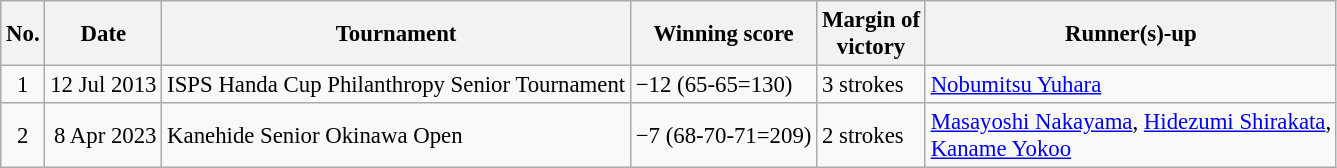<table class="wikitable" style="font-size:95%;">
<tr>
<th>No.</th>
<th>Date</th>
<th>Tournament</th>
<th>Winning score</th>
<th>Margin of<br>victory</th>
<th>Runner(s)-up</th>
</tr>
<tr>
<td align=center>1</td>
<td align=right>12 Jul 2013</td>
<td>ISPS Handa Cup Philanthropy Senior Tournament</td>
<td>−12 (65-65=130)</td>
<td>3 strokes</td>
<td> <a href='#'>Nobumitsu Yuhara</a></td>
</tr>
<tr>
<td align=center>2</td>
<td align=right>8 Apr 2023</td>
<td>Kanehide Senior Okinawa Open</td>
<td>−7 (68-70-71=209)</td>
<td>2 strokes</td>
<td> <a href='#'>Masayoshi Nakayama</a>,  <a href='#'>Hidezumi Shirakata</a>,<br> <a href='#'>Kaname Yokoo</a></td>
</tr>
</table>
